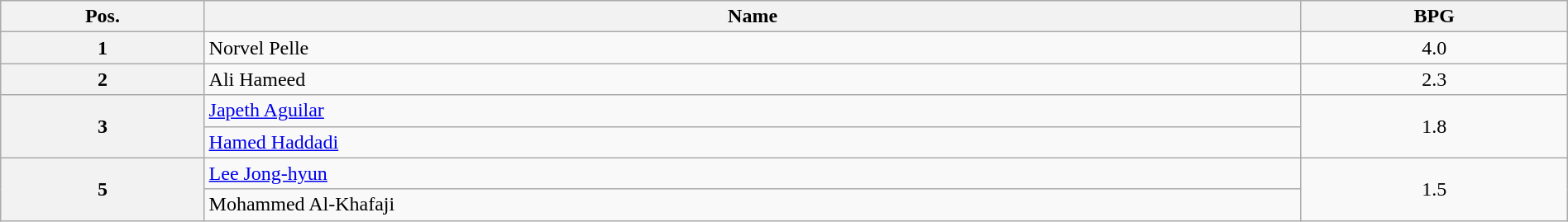<table class=wikitable width=100% style="text-align:center;">
<tr>
<th width="13%">Pos.</th>
<th width="70%">Name</th>
<th width="17%">BPG</th>
</tr>
<tr>
<th>1</th>
<td align=left>  Norvel Pelle</td>
<td>4.0</td>
</tr>
<tr>
<th>2</th>
<td align=left>  Ali Hameed</td>
<td>2.3</td>
</tr>
<tr>
<th rowspan=2>3</th>
<td align=left> <a href='#'>Japeth Aguilar</a></td>
<td rowspan=2>1.8</td>
</tr>
<tr>
<td align=left> <a href='#'>Hamed Haddadi</a></td>
</tr>
<tr>
<th rowspan=2>5</th>
<td align=left> <a href='#'>Lee Jong-hyun</a></td>
<td rowspan=2>1.5</td>
</tr>
<tr>
<td align=left>  Mohammed Al-Khafaji</td>
</tr>
</table>
